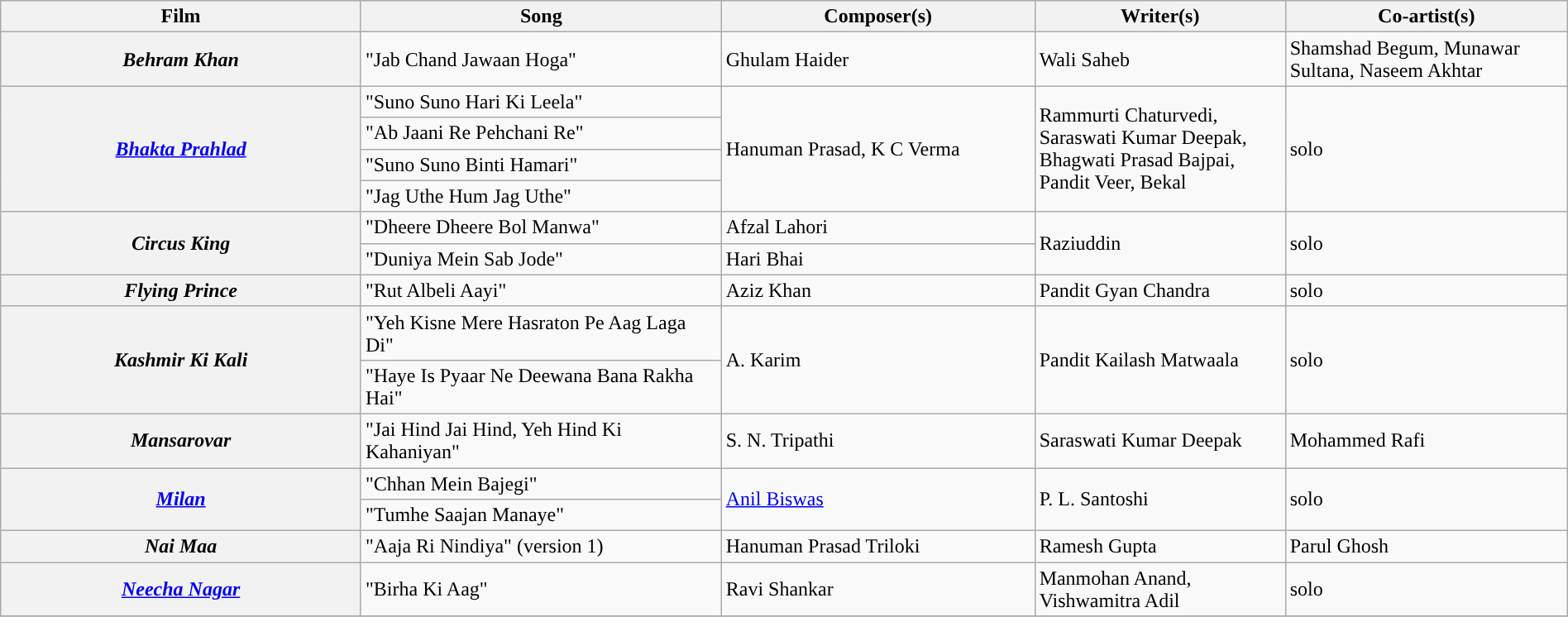<table class="wikitable plainrowheaders" width="100%" textcolor:#000;">
<tr style="background:#b0e0e66;">
<th scope="col" width=23%><strong>Film</strong></th>
<th scope="col" width=23%><strong>Song</strong></th>
<th scope="col" width=20%><strong>Composer(s)</strong></th>
<th scope="col" width=16%><strong>Writer(s)</strong></th>
<th scope="col" width=18%><strong>Co-artist(s)</strong></th>
</tr>
<tr>
<th><em>Behram Khan</em></th>
<td>"Jab Chand Jawaan Hoga"</td>
<td>Ghulam Haider</td>
<td>Wali Saheb</td>
<td>Shamshad Begum, Munawar Sultana, Naseem Akhtar</td>
</tr>
<tr>
<th rowspan=4><em><a href='#'>Bhakta Prahlad</a></em></th>
<td>"Suno Suno Hari Ki Leela"</td>
<td rowspan=4>Hanuman Prasad, K C Verma</td>
<td rowspan=4>Rammurti Chaturvedi, Saraswati Kumar Deepak, Bhagwati Prasad Bajpai, Pandit Veer, Bekal</td>
<td rowspan=4>solo</td>
</tr>
<tr>
<td>"Ab Jaani Re Pehchani Re"</td>
</tr>
<tr>
<td>"Suno Suno Binti Hamari"</td>
</tr>
<tr>
<td>"Jag Uthe Hum Jag Uthe"</td>
</tr>
<tr>
<th Rowspan=2><em>Circus King</em></th>
<td>"Dheere Dheere Bol Manwa"</td>
<td>Afzal Lahori</td>
<td rowspan=2>Raziuddin</td>
<td rowspan=2>solo</td>
</tr>
<tr>
<td>"Duniya Mein Sab Jode"</td>
<td>Hari Bhai</td>
</tr>
<tr>
<th><em>Flying Prince</em></th>
<td>"Rut Albeli Aayi"</td>
<td>Aziz Khan</td>
<td>Pandit Gyan Chandra</td>
<td>solo</td>
</tr>
<tr>
<th Rowspan=2><em>Kashmir Ki Kali</em></th>
<td>"Yeh Kisne Mere Hasraton Pe Aag Laga Di"</td>
<td rowspan=2>A. Karim</td>
<td rowspan=2>Pandit Kailash Matwaala</td>
<td rowspan=2>solo</td>
</tr>
<tr>
<td>"Haye Is Pyaar Ne Deewana Bana Rakha Hai"</td>
</tr>
<tr>
<th><em>Mansarovar</em></th>
<td>"Jai Hind Jai Hind, Yeh Hind Ki Kahaniyan"</td>
<td>S. N. Tripathi</td>
<td>Saraswati Kumar Deepak</td>
<td>Mohammed Rafi</td>
</tr>
<tr>
<th Rowspan=2><em><a href='#'>Milan</a></em></th>
<td>"Chhan Mein Bajegi"</td>
<td rowspan=2><a href='#'>Anil Biswas</a></td>
<td Rowspan=2>P. L. Santoshi</td>
<td rowspan=2>solo</td>
</tr>
<tr>
<td>"Tumhe Saajan Manaye"</td>
</tr>
<tr>
<th Rowspan=1><em>Nai Maa</em></th>
<td>"Aaja Ri Nindiya" (version 1)</td>
<td rowspan=>Hanuman Prasad Triloki</td>
<td Rowspan=>Ramesh Gupta</td>
<td Rowspan=>Parul Ghosh</td>
</tr>
<tr>
<th><em><a href='#'>Neecha Nagar</a></em></th>
<td>"Birha Ki Aag"</td>
<td>Ravi Shankar</td>
<td>Manmohan Anand, Vishwamitra Adil</td>
<td>solo</td>
</tr>
<tr>
</tr>
</table>
